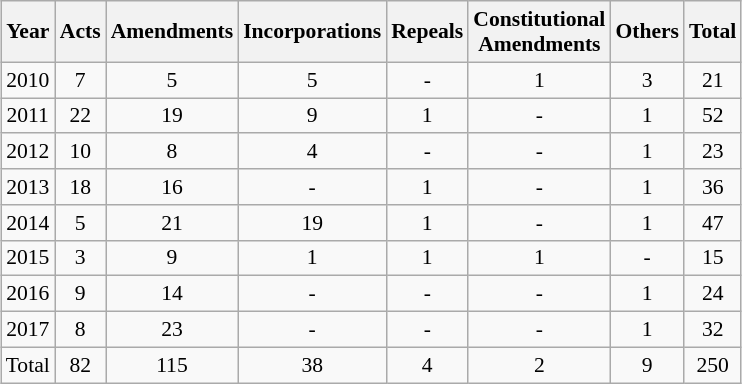<table style="text-align:center; font-size:90%; margin-left:2em; margin:auto;" class="wikitable sortable">
<tr>
<th>Year</th>
<th>Acts</th>
<th>Amendments</th>
<th>Incorporations</th>
<th>Repeals</th>
<th>Constitutional<br>Amendments</th>
<th>Others</th>
<th>Total</th>
</tr>
<tr>
<td>2010</td>
<td>7</td>
<td>5</td>
<td>5</td>
<td>-</td>
<td>1</td>
<td>3</td>
<td>21</td>
</tr>
<tr>
<td>2011</td>
<td>22</td>
<td>19</td>
<td>9</td>
<td>1</td>
<td>-</td>
<td>1</td>
<td>52</td>
</tr>
<tr>
<td>2012</td>
<td>10</td>
<td>8</td>
<td>4</td>
<td>-</td>
<td>-</td>
<td>1</td>
<td>23</td>
</tr>
<tr>
<td>2013</td>
<td>18</td>
<td>16</td>
<td>-</td>
<td>1</td>
<td>-</td>
<td>1</td>
<td>36</td>
</tr>
<tr>
<td>2014</td>
<td>5</td>
<td>21</td>
<td>19</td>
<td>1</td>
<td>-</td>
<td>1</td>
<td>47</td>
</tr>
<tr>
<td>2015</td>
<td>3</td>
<td>9</td>
<td>1</td>
<td>1</td>
<td>1</td>
<td>-</td>
<td>15</td>
</tr>
<tr>
<td>2016</td>
<td>9</td>
<td>14</td>
<td>-</td>
<td>-</td>
<td>-</td>
<td>1</td>
<td>24</td>
</tr>
<tr>
<td>2017</td>
<td>8</td>
<td>23</td>
<td>-</td>
<td>-</td>
<td>-</td>
<td>1</td>
<td>32</td>
</tr>
<tr>
<td>Total</td>
<td>82</td>
<td>115</td>
<td>38</td>
<td>4</td>
<td>2</td>
<td>9</td>
<td>250</td>
</tr>
</table>
